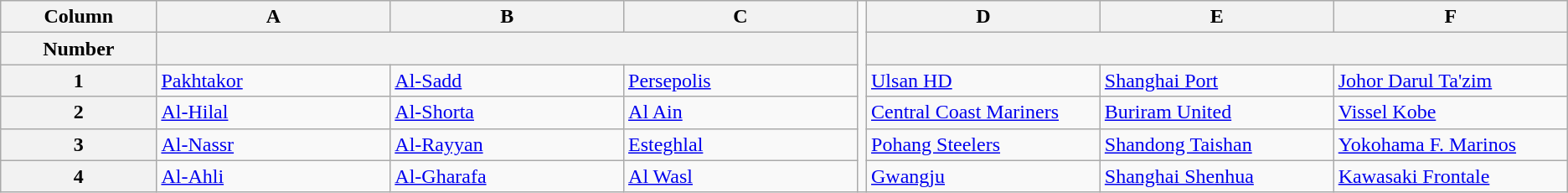<table class="wikitable">
<tr>
<th width="10%">Column</th>
<th width="15%">A</th>
<th width="15%">B</th>
<th width="15%">C</th>
<td rowspan=6></td>
<th width="15%">D</th>
<th width="15%">E</th>
<th width="15%">F</th>
</tr>
<tr>
<th>Number</th>
<th colspan=3></th>
<th colspan=3></th>
</tr>
<tr>
<th>1</th>
<td> <a href='#'>Pakhtakor</a></td>
<td> <a href='#'>Al-Sadd</a></td>
<td> <a href='#'>Persepolis</a></td>
<td> <a href='#'>Ulsan HD</a></td>
<td> <a href='#'>Shanghai Port</a></td>
<td> <a href='#'>Johor Darul Ta'zim</a></td>
</tr>
<tr>
<th>2</th>
<td> <a href='#'>Al-Hilal</a></td>
<td> <a href='#'>Al-Shorta</a></td>
<td> <a href='#'>Al Ain</a></td>
<td> <a href='#'>Central Coast Mariners</a></td>
<td> <a href='#'>Buriram United</a></td>
<td> <a href='#'>Vissel Kobe</a></td>
</tr>
<tr>
<th>3</th>
<td> <a href='#'>Al-Nassr</a></td>
<td> <a href='#'>Al-Rayyan</a></td>
<td> <a href='#'>Esteghlal</a></td>
<td> <a href='#'>Pohang Steelers</a></td>
<td> <a href='#'>Shandong Taishan</a></td>
<td> <a href='#'>Yokohama F. Marinos</a></td>
</tr>
<tr>
<th>4</th>
<td> <a href='#'>Al-Ahli</a></td>
<td> <a href='#'>Al-Gharafa</a></td>
<td> <a href='#'>Al Wasl</a></td>
<td> <a href='#'>Gwangju</a></td>
<td> <a href='#'>Shanghai Shenhua</a></td>
<td> <a href='#'>Kawasaki Frontale</a></td>
</tr>
</table>
